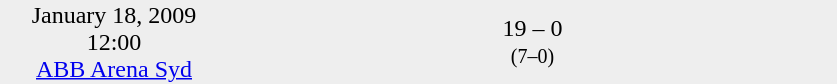<table style="background:#eee;" cellspacing="0">
<tr style="text-align:center;">
<td width=150>January 18, 2009<br>12:00<br><a href='#'>ABB Arena Syd</a></td>
<td style="width:150px; text-align:right;"><strong></strong></td>
<td width=100>19 – 0 <br><small>(7–0)</small></td>
<td style="width:150px; text-align:left;"></td>
</tr>
</table>
